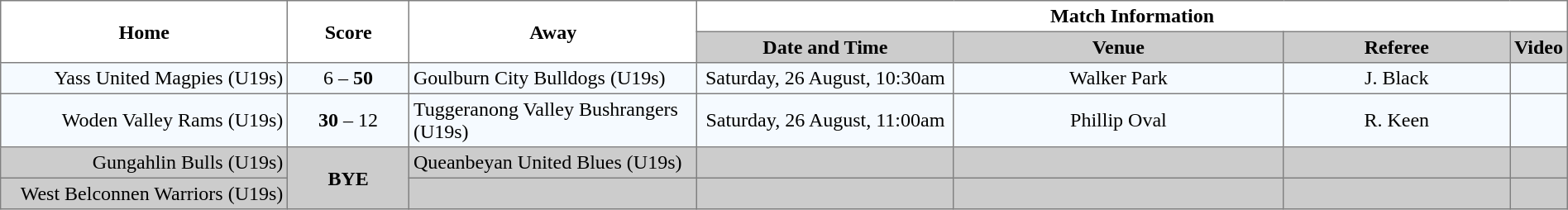<table border="1" cellpadding="3" cellspacing="0" width="100%" style="border-collapse:collapse;  text-align:center;">
<tr>
<th rowspan="2" width="19%">Home</th>
<th rowspan="2" width="8%">Score</th>
<th rowspan="2" width="19%">Away</th>
<th colspan="4">Match Information</th>
</tr>
<tr style="background:#CCCCCC">
<th width="17%">Date and Time</th>
<th width="22%">Venue</th>
<th width="50%">Referee</th>
<th>Video</th>
</tr>
<tr style="text-align:center; background:#f5faff;">
<td align="right">Yass United Magpies (U19s) </td>
<td>6 – <strong>50</strong></td>
<td align="left"> Goulburn City Bulldogs (U19s)</td>
<td>Saturday, 26 August, 10:30am</td>
<td>Walker Park</td>
<td>J. Black</td>
<td></td>
</tr>
<tr style="text-align:center; background:#f5faff;">
<td align="right">Woden Valley Rams (U19s) </td>
<td><strong>30</strong> – 12</td>
<td align="left"> Tuggeranong Valley Bushrangers (U19s)</td>
<td>Saturday, 26 August, 11:00am</td>
<td>Phillip Oval</td>
<td>R. Keen</td>
<td></td>
</tr>
<tr style="text-align:center; background:#CCCCCC;">
<td align="right">Gungahlin Bulls (U19s) </td>
<td rowspan="2"><strong>BYE</strong></td>
<td align="left"> Queanbeyan United Blues (U19s)</td>
<td></td>
<td></td>
<td></td>
<td></td>
</tr>
<tr style="text-align:center; background:#CCCCCC;">
<td align="right">West Belconnen Warriors (U19s) </td>
<td></td>
<td align="left"></td>
<td></td>
<td></td>
<td></td>
</tr>
</table>
